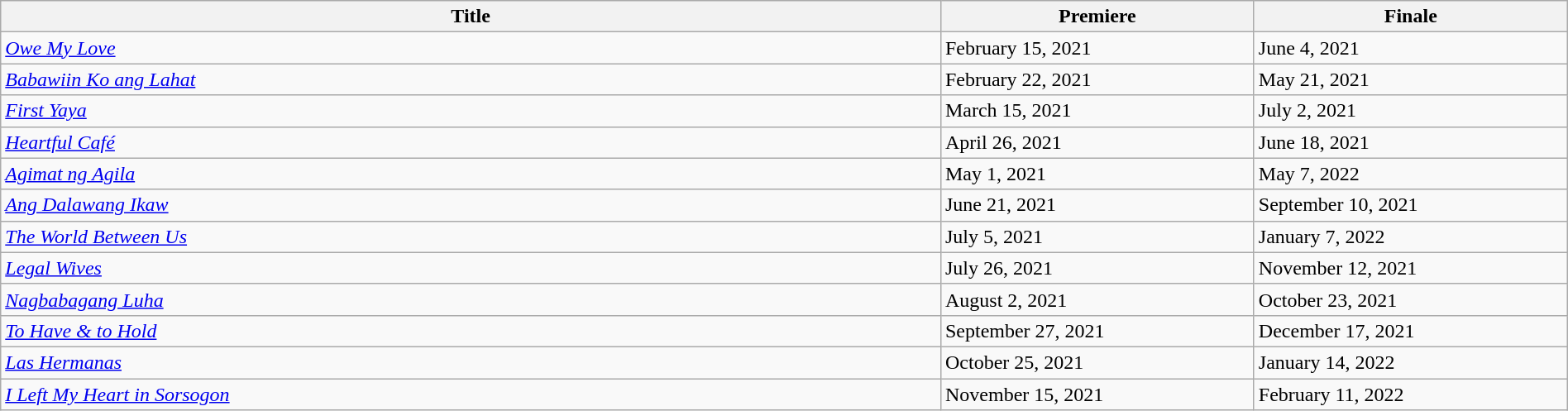<table class="wikitable sortable" width="100%">
<tr>
<th style="width:60%;">Title</th>
<th style="width:20%;">Premiere</th>
<th style="width:20%;">Finale</th>
</tr>
<tr>
<td><em><a href='#'>Owe My Love</a></em></td>
<td>February 15, 2021</td>
<td>June 4, 2021</td>
</tr>
<tr>
<td><em><a href='#'>Babawiin Ko ang Lahat</a></em> </td>
<td>February 22, 2021</td>
<td>May 21, 2021</td>
</tr>
<tr>
<td><em><a href='#'>First Yaya</a></em> </td>
<td>March 15, 2021</td>
<td>July 2, 2021</td>
</tr>
<tr>
<td><em><a href='#'>Heartful Café</a></em></td>
<td>April 26, 2021</td>
<td>June 18, 2021</td>
</tr>
<tr>
<td><em><a href='#'>Agimat ng Agila</a></em> </td>
<td>May 1, 2021</td>
<td>May 7, 2022</td>
</tr>
<tr>
<td><em><a href='#'>Ang Dalawang Ikaw</a></em> </td>
<td>June 21, 2021</td>
<td>September 10, 2021</td>
</tr>
<tr>
<td><em><a href='#'>The World Between Us</a></em></td>
<td>July 5, 2021</td>
<td>January 7, 2022</td>
</tr>
<tr>
<td><em><a href='#'>Legal Wives</a></em></td>
<td>July 26, 2021</td>
<td>November 12, 2021</td>
</tr>
<tr>
<td><em><a href='#'>Nagbabagang Luha</a></em> </td>
<td>August 2, 2021</td>
<td>October 23, 2021</td>
</tr>
<tr>
<td><em><a href='#'>To Have & to Hold</a></em></td>
<td>September 27, 2021</td>
<td>December 17, 2021</td>
</tr>
<tr>
<td><em><a href='#'>Las Hermanas</a></em></td>
<td>October 25, 2021</td>
<td>January 14, 2022</td>
</tr>
<tr>
<td><em><a href='#'>I Left My Heart in Sorsogon</a></em></td>
<td>November 15, 2021</td>
<td>February 11, 2022</td>
</tr>
</table>
